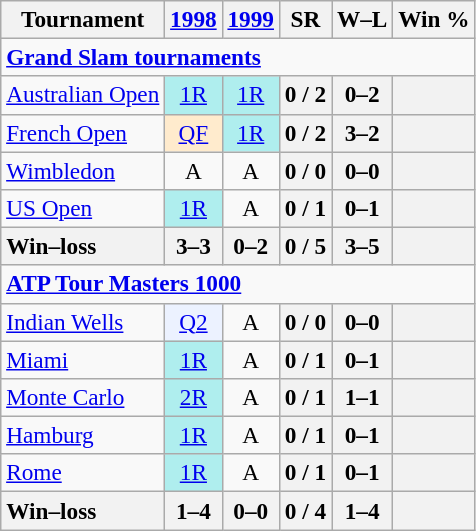<table class=wikitable style=text-align:center;font-size:97%>
<tr>
<th>Tournament</th>
<th><a href='#'>1998</a></th>
<th><a href='#'>1999</a></th>
<th>SR</th>
<th>W–L</th>
<th>Win %</th>
</tr>
<tr>
<td colspan=23 align=left><strong><a href='#'>Grand Slam tournaments</a></strong></td>
</tr>
<tr>
<td align=left><a href='#'>Australian Open</a></td>
<td bgcolor=afeeee><a href='#'>1R</a></td>
<td bgcolor=afeeee><a href='#'>1R</a></td>
<th>0 / 2</th>
<th>0–2</th>
<th></th>
</tr>
<tr>
<td align=left><a href='#'>French Open</a></td>
<td bgcolor=ffebcd><a href='#'>QF</a></td>
<td bgcolor=afeeee><a href='#'>1R</a></td>
<th>0 / 2</th>
<th>3–2</th>
<th></th>
</tr>
<tr>
<td align=left><a href='#'>Wimbledon</a></td>
<td>A</td>
<td>A</td>
<th>0 / 0</th>
<th>0–0</th>
<th></th>
</tr>
<tr>
<td align=left><a href='#'>US Open</a></td>
<td bgcolor=afeeee><a href='#'>1R</a></td>
<td>A</td>
<th>0 / 1</th>
<th>0–1</th>
<th></th>
</tr>
<tr>
<th style=text-align:left>Win–loss</th>
<th>3–3</th>
<th>0–2</th>
<th>0 / 5</th>
<th>3–5</th>
<th></th>
</tr>
<tr>
<td colspan=25 style=text-align:left><strong><a href='#'>ATP Tour Masters 1000</a></strong></td>
</tr>
<tr>
<td align=left><a href='#'>Indian Wells</a></td>
<td bgcolor=ecf2ff><a href='#'>Q2</a></td>
<td>A</td>
<th>0 / 0</th>
<th>0–0</th>
<th></th>
</tr>
<tr>
<td align=left><a href='#'>Miami</a></td>
<td bgcolor=afeeee><a href='#'>1R</a></td>
<td>A</td>
<th>0 / 1</th>
<th>0–1</th>
<th></th>
</tr>
<tr>
<td align=left><a href='#'>Monte Carlo</a></td>
<td bgcolor=afeeee><a href='#'>2R</a></td>
<td>A</td>
<th>0 / 1</th>
<th>1–1</th>
<th></th>
</tr>
<tr>
<td align=left><a href='#'>Hamburg</a></td>
<td bgcolor=afeeee><a href='#'>1R</a></td>
<td>A</td>
<th>0 / 1</th>
<th>0–1</th>
<th></th>
</tr>
<tr>
<td align=left><a href='#'>Rome</a></td>
<td bgcolor=afeeee><a href='#'>1R</a></td>
<td>A</td>
<th>0 / 1</th>
<th>0–1</th>
<th></th>
</tr>
<tr>
<th style=text-align:left>Win–loss</th>
<th>1–4</th>
<th>0–0</th>
<th>0 / 4</th>
<th>1–4</th>
<th></th>
</tr>
</table>
